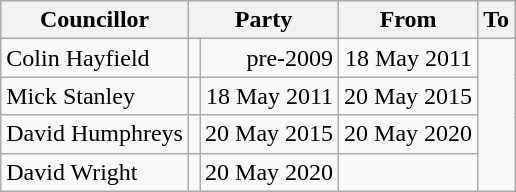<table class=wikitable>
<tr>
<th>Councillor</th>
<th colspan=2>Party</th>
<th>From</th>
<th>To</th>
</tr>
<tr>
<td>Colin Hayfield</td>
<td></td>
<td align=right>pre-2009</td>
<td align=right>18 May 2011</td>
</tr>
<tr>
<td>Mick Stanley</td>
<td></td>
<td align=right>18 May 2011</td>
<td align=right>20 May 2015</td>
</tr>
<tr>
<td>David Humphreys</td>
<td></td>
<td align=right>20 May 2015</td>
<td align=right>20 May 2020</td>
</tr>
<tr>
<td>David Wright</td>
<td></td>
<td align=right>20 May 2020</td>
<td align=right></td>
</tr>
</table>
